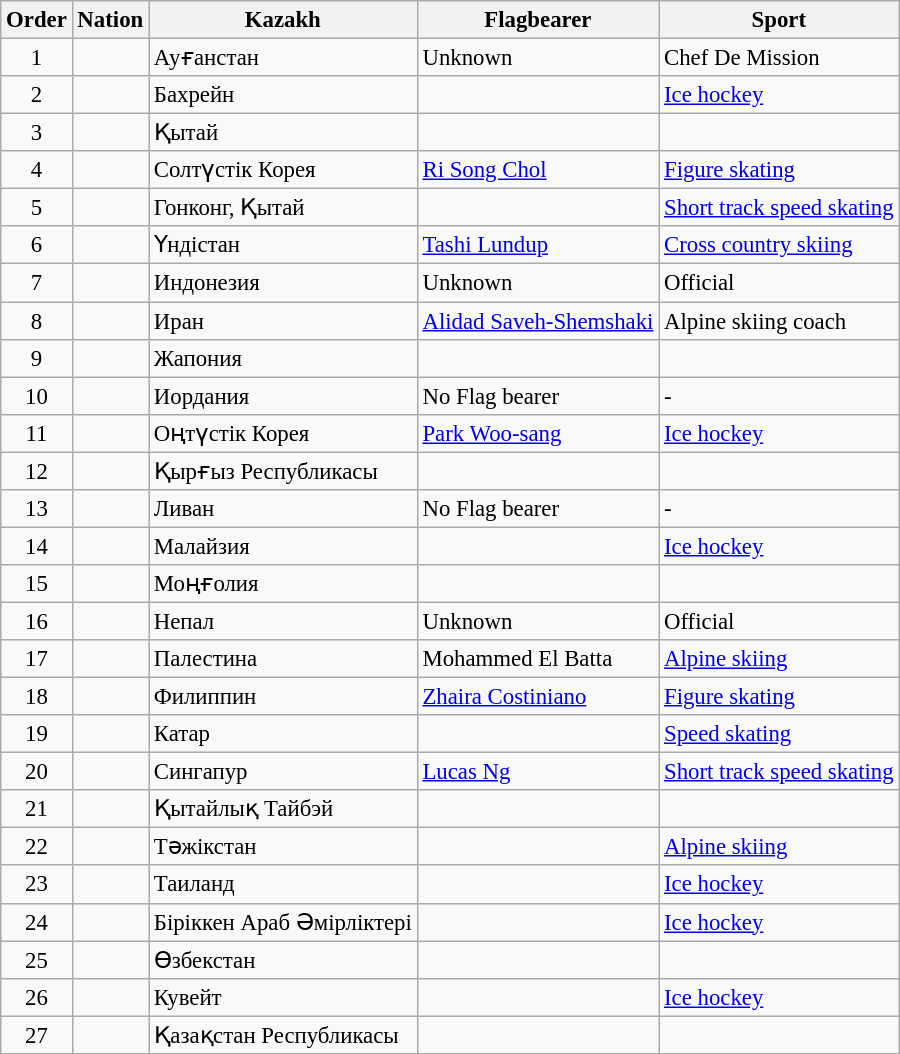<table class="wikitable sortable" style=font-size:95%>
<tr>
<th>Order</th>
<th>Nation</th>
<th>Kazakh</th>
<th>Flagbearer</th>
<th>Sport</th>
</tr>
<tr>
<td align=center>1</td>
<td></td>
<td>Ауғанстан</td>
<td>Unknown</td>
<td>Chef De Mission</td>
</tr>
<tr>
<td align=center>2</td>
<td></td>
<td>Бахрейн</td>
<td></td>
<td><a href='#'>Ice hockey</a></td>
</tr>
<tr>
<td align=center>3</td>
<td></td>
<td>Қытай</td>
<td></td>
<td></td>
</tr>
<tr>
<td align=center>4</td>
<td></td>
<td>Солтүстік Корея</td>
<td><a href='#'>Ri Song Chol</a></td>
<td><a href='#'>Figure skating</a></td>
</tr>
<tr>
<td align=center>5</td>
<td></td>
<td>Гонконг, Қытай</td>
<td></td>
<td><a href='#'>Short track speed skating</a></td>
</tr>
<tr>
<td align=center>6</td>
<td></td>
<td>Үндістан</td>
<td><a href='#'>Tashi Lundup</a></td>
<td><a href='#'>Cross country skiing</a></td>
</tr>
<tr>
<td align=center>7</td>
<td></td>
<td>Индонезия</td>
<td>Unknown</td>
<td>Official</td>
</tr>
<tr>
<td align=center>8</td>
<td></td>
<td>Иран</td>
<td><a href='#'>Alidad Saveh-Shemshaki</a></td>
<td>Alpine skiing coach</td>
</tr>
<tr>
<td align=center>9</td>
<td></td>
<td>Жапония</td>
<td></td>
<td></td>
</tr>
<tr>
<td align=center>10</td>
<td></td>
<td>Иордания</td>
<td>No Flag bearer</td>
<td>-</td>
</tr>
<tr>
<td align=center>11</td>
<td></td>
<td>Оңтүстік Корея</td>
<td><a href='#'>Park Woo-sang</a></td>
<td><a href='#'>Ice hockey</a></td>
</tr>
<tr>
<td align=center>12</td>
<td></td>
<td>Қырғыз Республикасы</td>
<td></td>
<td></td>
</tr>
<tr>
<td align=center>13</td>
<td></td>
<td>Ливан</td>
<td>No Flag bearer</td>
<td>-</td>
</tr>
<tr>
<td align=center>14</td>
<td></td>
<td>Малайзия</td>
<td></td>
<td><a href='#'>Ice hockey</a></td>
</tr>
<tr>
<td align=center>15</td>
<td></td>
<td>Моңғолия</td>
<td></td>
<td></td>
</tr>
<tr>
<td align=center>16</td>
<td></td>
<td>Непал</td>
<td>Unknown</td>
<td>Official</td>
</tr>
<tr>
<td align=center>17</td>
<td></td>
<td>Палестина</td>
<td>Mohammed El Batta</td>
<td><a href='#'>Alpine skiing</a></td>
</tr>
<tr>
<td align=center>18</td>
<td></td>
<td>Филиппин</td>
<td><a href='#'>Zhaira Costiniano</a></td>
<td><a href='#'>Figure skating</a></td>
</tr>
<tr>
<td align=center>19</td>
<td></td>
<td>Катар</td>
<td></td>
<td><a href='#'>Speed skating</a></td>
</tr>
<tr>
<td align=center>20</td>
<td></td>
<td>Сингапур</td>
<td><a href='#'>Lucas Ng</a></td>
<td><a href='#'>Short track speed skating</a></td>
</tr>
<tr>
<td align=center>21</td>
<td></td>
<td>Қытайлық Тайбэй</td>
<td></td>
<td></td>
</tr>
<tr>
<td align=center>22</td>
<td></td>
<td>Тәжікстан</td>
<td></td>
<td><a href='#'>Alpine skiing</a></td>
</tr>
<tr>
<td align=center>23</td>
<td></td>
<td>Таиланд</td>
<td></td>
<td><a href='#'>Ice hockey</a></td>
</tr>
<tr>
<td align=center>24</td>
<td></td>
<td>Біріккен Араб Әмірліктері</td>
<td></td>
<td><a href='#'>Ice hockey</a></td>
</tr>
<tr>
<td align=center>25</td>
<td></td>
<td>Өзбекстан</td>
<td></td>
<td></td>
</tr>
<tr>
<td align=center>26</td>
<td></td>
<td>Кувейт</td>
<td></td>
<td><a href='#'>Ice hockey</a></td>
</tr>
<tr>
<td align=center>27</td>
<td></td>
<td>Қазақстан Республикасы</td>
<td></td>
<td></td>
</tr>
</table>
